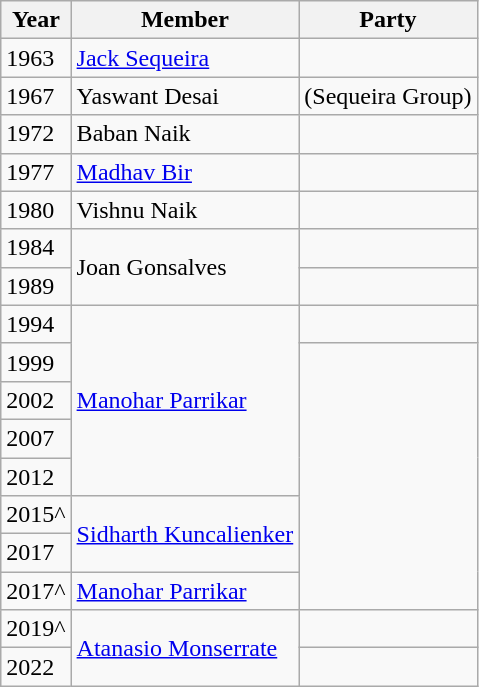<table class="wikitable sortable">
<tr>
<th>Year</th>
<th>Member</th>
<th colspan="2">Party</th>
</tr>
<tr>
<td>1963</td>
<td><a href='#'>Jack Sequeira</a></td>
<td></td>
</tr>
<tr>
<td>1967</td>
<td>Yaswant Desai</td>
<td> (Sequeira Group)</td>
</tr>
<tr>
<td>1972</td>
<td>Baban Naik</td>
<td></td>
</tr>
<tr>
<td>1977</td>
<td><a href='#'>Madhav Bir</a></td>
<td></td>
</tr>
<tr>
<td>1980</td>
<td>Vishnu Naik</td>
<td></td>
</tr>
<tr>
<td>1984</td>
<td rowspan="2">Joan Gonsalves</td>
<td></td>
</tr>
<tr>
<td>1989</td>
</tr>
<tr>
<td>1994</td>
<td rowspan="5"><a href='#'>Manohar Parrikar</a></td>
<td></td>
</tr>
<tr>
<td>1999</td>
</tr>
<tr>
<td>2002</td>
</tr>
<tr>
<td>2007</td>
</tr>
<tr>
<td>2012</td>
</tr>
<tr>
<td>2015^</td>
<td rowspan="2"><a href='#'>Sidharth Kuncalienker</a></td>
</tr>
<tr>
<td>2017</td>
</tr>
<tr>
<td>2017^</td>
<td><a href='#'>Manohar Parrikar</a></td>
</tr>
<tr>
<td>2019^</td>
<td rowspan="2"><a href='#'>Atanasio Monserrate</a></td>
<td></td>
</tr>
<tr>
<td>2022</td>
<td></td>
</tr>
</table>
